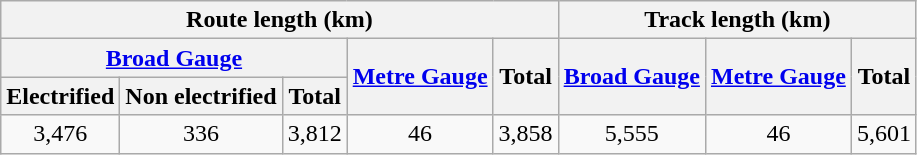<table class="wikitable" style="text-align:center;" style="font-size: 100%">
<tr>
<th colspan="5">Route length (km)</th>
<th colspan="3">Track length (km)</th>
</tr>
<tr>
<th colspan="3"><a href='#'>Broad Gauge</a></th>
<th rowspan="2"><a href='#'>Metre Gauge</a></th>
<th rowspan="2">Total</th>
<th rowspan="2"><a href='#'>Broad Gauge</a></th>
<th rowspan="2"><a href='#'>Metre Gauge</a></th>
<th rowspan="2">Total</th>
</tr>
<tr>
<th>Electrified</th>
<th>Non electrified</th>
<th>Total</th>
</tr>
<tr>
<td style="text-align:center;">3,476</td>
<td style="text-align:center;">336</td>
<td style="text-align:center;">3,812</td>
<td style="text-align:center;">46</td>
<td style="text-align:center;">3,858</td>
<td style="text-align:center;">5,555</td>
<td style="text-align:center;">46</td>
<td style="text-align:center;">5,601</td>
</tr>
</table>
